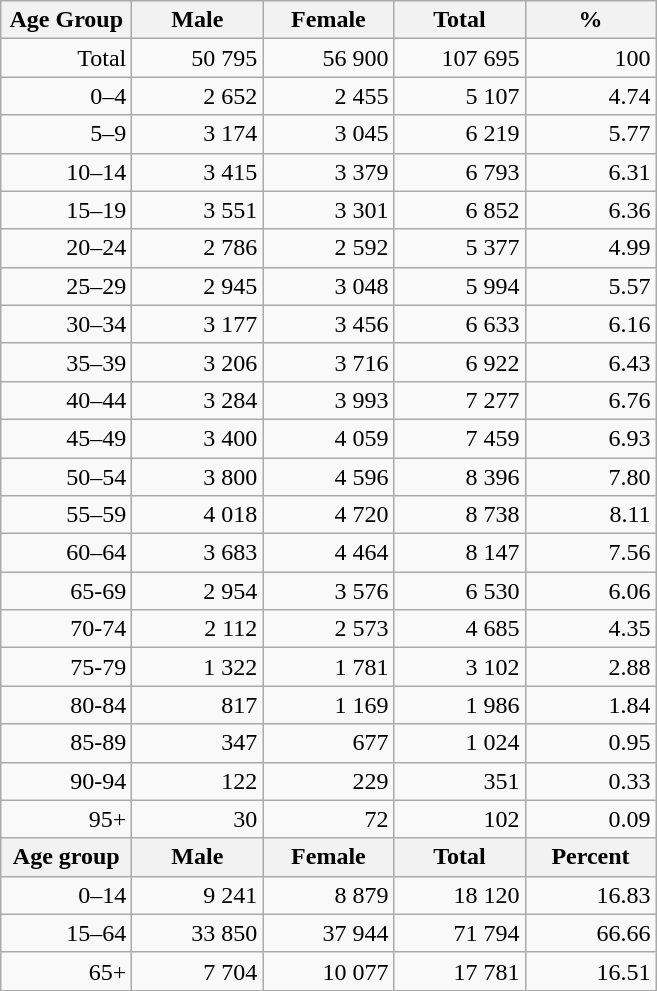<table class="wikitable">
<tr>
<th width="80pt">Age Group</th>
<th width="80pt">Male</th>
<th width="80pt">Female</th>
<th width="80pt">Total</th>
<th width="80pt">%</th>
</tr>
<tr>
<td align="right">Total</td>
<td align="right">50 795</td>
<td align="right">56 900</td>
<td align="right">107 695</td>
<td align="right">100</td>
</tr>
<tr>
<td align="right">0–4</td>
<td align="right">2 652</td>
<td align="right">2 455</td>
<td align="right">5 107</td>
<td align="right">4.74</td>
</tr>
<tr>
<td align="right">5–9</td>
<td align="right">3 174</td>
<td align="right">3 045</td>
<td align="right">6 219</td>
<td align="right">5.77</td>
</tr>
<tr>
<td align="right">10–14</td>
<td align="right">3 415</td>
<td align="right">3 379</td>
<td align="right">6 793</td>
<td align="right">6.31</td>
</tr>
<tr>
<td align="right">15–19</td>
<td align="right">3 551</td>
<td align="right">3 301</td>
<td align="right">6 852</td>
<td align="right">6.36</td>
</tr>
<tr>
<td align="right">20–24</td>
<td align="right">2 786</td>
<td align="right">2 592</td>
<td align="right">5 377</td>
<td align="right">4.99</td>
</tr>
<tr>
<td align="right">25–29</td>
<td align="right">2 945</td>
<td align="right">3 048</td>
<td align="right">5 994</td>
<td align="right">5.57</td>
</tr>
<tr>
<td align="right">30–34</td>
<td align="right">3 177</td>
<td align="right">3 456</td>
<td align="right">6 633</td>
<td align="right">6.16</td>
</tr>
<tr>
<td align="right">35–39</td>
<td align="right">3 206</td>
<td align="right">3 716</td>
<td align="right">6 922</td>
<td align="right">6.43</td>
</tr>
<tr>
<td align="right">40–44</td>
<td align="right">3 284</td>
<td align="right">3 993</td>
<td align="right">7 277</td>
<td align="right">6.76</td>
</tr>
<tr>
<td align="right">45–49</td>
<td align="right">3 400</td>
<td align="right">4 059</td>
<td align="right">7 459</td>
<td align="right">6.93</td>
</tr>
<tr>
<td align="right">50–54</td>
<td align="right">3 800</td>
<td align="right">4 596</td>
<td align="right">8 396</td>
<td align="right">7.80</td>
</tr>
<tr>
<td align="right">55–59</td>
<td align="right">4 018</td>
<td align="right">4 720</td>
<td align="right">8 738</td>
<td align="right">8.11</td>
</tr>
<tr>
<td align="right">60–64</td>
<td align="right">3 683</td>
<td align="right">4 464</td>
<td align="right">8 147</td>
<td align="right">7.56</td>
</tr>
<tr>
<td align="right">65-69</td>
<td align="right">2 954</td>
<td align="right">3 576</td>
<td align="right">6 530</td>
<td align="right">6.06</td>
</tr>
<tr>
<td align="right">70-74</td>
<td align="right">2 112</td>
<td align="right">2 573</td>
<td align="right">4 685</td>
<td align="right">4.35</td>
</tr>
<tr>
<td align="right">75-79</td>
<td align="right">1 322</td>
<td align="right">1 781</td>
<td align="right">3 102</td>
<td align="right">2.88</td>
</tr>
<tr>
<td align="right">80-84</td>
<td align="right">817</td>
<td align="right">1 169</td>
<td align="right">1 986</td>
<td align="right">1.84</td>
</tr>
<tr>
<td align="right">85-89</td>
<td align="right">347</td>
<td align="right">677</td>
<td align="right">1 024</td>
<td align="right">0.95</td>
</tr>
<tr>
<td align="right">90-94</td>
<td align="right">122</td>
<td align="right">229</td>
<td align="right">351</td>
<td align="right">0.33</td>
</tr>
<tr>
<td align="right">95+</td>
<td align="right">30</td>
<td align="right">72</td>
<td align="right">102</td>
<td align="right">0.09</td>
</tr>
<tr>
<th width="50">Age group</th>
<th width="80pt">Male</th>
<th width="80">Female</th>
<th width="80">Total</th>
<th width="50">Percent</th>
</tr>
<tr>
<td align="right">0–14</td>
<td align="right">9 241</td>
<td align="right">8 879</td>
<td align="right">18 120</td>
<td align="right">16.83</td>
</tr>
<tr>
<td align="right">15–64</td>
<td align="right">33 850</td>
<td align="right">37 944</td>
<td align="right">71 794</td>
<td align="right">66.66</td>
</tr>
<tr>
<td align="right">65+</td>
<td align="right">7 704</td>
<td align="right">10 077</td>
<td align="right">17 781</td>
<td align="right">16.51</td>
</tr>
<tr>
</tr>
</table>
